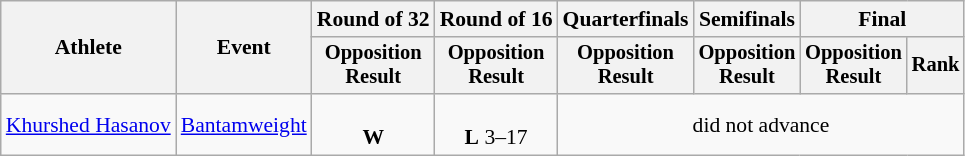<table class="wikitable" style="font-size:90%">
<tr>
<th rowspan="2">Athlete</th>
<th rowspan="2">Event</th>
<th>Round of 32</th>
<th>Round of 16</th>
<th>Quarterfinals</th>
<th>Semifinals</th>
<th colspan=2>Final</th>
</tr>
<tr style="font-size:95%">
<th>Opposition<br>Result</th>
<th>Opposition<br>Result</th>
<th>Opposition<br>Result</th>
<th>Opposition<br>Result</th>
<th>Opposition<br>Result</th>
<th>Rank</th>
</tr>
<tr align=center>
<td align=left><a href='#'>Khurshed Hasanov</a></td>
<td align=left><a href='#'>Bantamweight</a></td>
<td><br><strong>W</strong></td>
<td><br><strong>L</strong> 3–17</td>
<td colspan=6>did not advance</td>
</tr>
</table>
